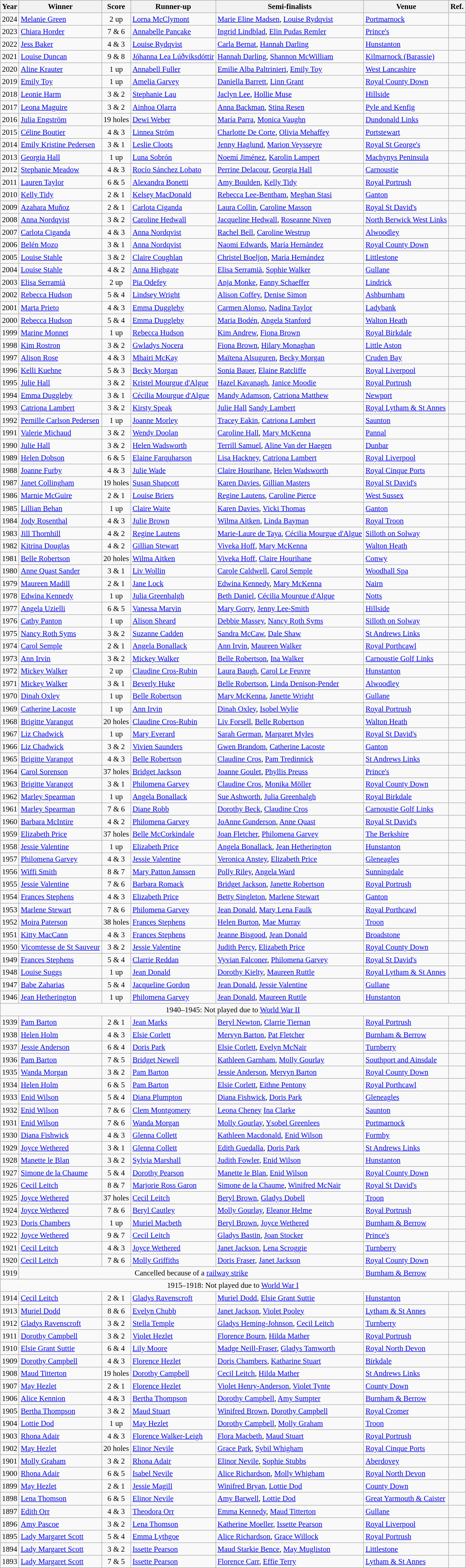<table class="wikitable sortable" style="font-size: 95%;">
<tr>
<th>Year</th>
<th>Winner</th>
<th>Score</th>
<th>Runner-up</th>
<th>Semi-finalists</th>
<th>Venue</th>
<th>Ref.</th>
</tr>
<tr>
<td align=center>2024</td>
<td> <a href='#'>Melanie Green</a></td>
<td align="center">2 up</td>
<td> <a href='#'>Lorna McClymont</a></td>
<td> <a href='#'>Marie Eline Madsen</a>,  <a href='#'>Louise Rydqvist</a></td>
<td><a href='#'>Portmarnock</a></td>
<td></td>
</tr>
<tr>
<td align=center>2023</td>
<td> <a href='#'>Chiara Horder</a></td>
<td align="center">7 & 6</td>
<td> <a href='#'>Annabelle Pancake</a></td>
<td> <a href='#'>Ingrid Lindblad</a>,  <a href='#'>Elin Pudas Remler</a></td>
<td><a href='#'>Prince's</a></td>
<td></td>
</tr>
<tr>
<td align=center>2022</td>
<td> <a href='#'>Jess Baker</a></td>
<td align="center">4 & 3</td>
<td> <a href='#'>Louise Rydqvist</a></td>
<td> <a href='#'>Carla Bernat</a>,  <a href='#'>Hannah Darling</a></td>
<td><a href='#'>Hunstanton</a></td>
<td></td>
</tr>
<tr>
<td align=center>2021</td>
<td> <a href='#'>Louise Duncan</a></td>
<td align="center">9 & 8</td>
<td> <a href='#'>Jóhanna Lea Lúðvíksdóttir</a></td>
<td> <a href='#'>Hannah Darling</a>,  <a href='#'>Shannon McWilliam</a></td>
<td><a href='#'>Kilmarnock (Barassie)</a></td>
<td></td>
</tr>
<tr>
<td align=center>2020</td>
<td> <a href='#'>Aline Krauter</a></td>
<td align="center">1 up</td>
<td> <a href='#'>Annabell Fuller</a></td>
<td> <a href='#'>Emilie Alba Paltrinieri</a>,  <a href='#'>Emily Toy</a></td>
<td><a href='#'>West Lancashire</a></td>
<td></td>
</tr>
<tr>
<td align=center>2019</td>
<td> <a href='#'>Emily Toy</a></td>
<td align="center">1 up</td>
<td> <a href='#'>Amelia Garvey</a></td>
<td> <a href='#'>Daniella Barrett</a>,  <a href='#'>Linn Grant</a></td>
<td><a href='#'>Royal County Down</a></td>
<td></td>
</tr>
<tr>
<td align=center>2018</td>
<td> <a href='#'>Leonie Harm</a></td>
<td align="center">3 & 2</td>
<td> <a href='#'>Stephanie Lau</a></td>
<td> <a href='#'>Jaclyn Lee</a>,  <a href='#'>Hollie Muse</a></td>
<td><a href='#'>Hillside</a></td>
<td></td>
</tr>
<tr>
<td align=center>2017</td>
<td> <a href='#'>Leona Maguire</a></td>
<td align="center">3 & 2</td>
<td> <a href='#'>Ainhoa Olarra</a></td>
<td> <a href='#'>Anna Backman</a>,  <a href='#'>Stina Resen</a></td>
<td><a href='#'>Pyle and Kenfig</a></td>
<td></td>
</tr>
<tr>
<td align=center>2016</td>
<td> <a href='#'>Julia Engström</a></td>
<td align="center">19 holes</td>
<td> <a href='#'>Dewi Weber</a></td>
<td> <a href='#'>María Parra</a>,  <a href='#'>Monica Vaughn</a></td>
<td><a href='#'>Dundonald Links</a></td>
<td></td>
</tr>
<tr>
<td align=center>2015</td>
<td> <a href='#'>Céline Boutier</a></td>
<td align="center">4 & 3</td>
<td> <a href='#'>Linnea Ström</a></td>
<td> <a href='#'>Charlotte De Corte</a>,  <a href='#'>Olivia Mehaffey</a></td>
<td><a href='#'>Portstewart</a></td>
<td></td>
</tr>
<tr>
<td align=center>2014</td>
<td> <a href='#'>Emily Kristine Pedersen</a></td>
<td align="center">3 & 1</td>
<td> <a href='#'>Leslie Cloots</a></td>
<td> <a href='#'>Jenny Haglund</a>,  <a href='#'>Marion Veysseyre</a></td>
<td><a href='#'>Royal St George's</a></td>
<td></td>
</tr>
<tr>
<td align=center>2013</td>
<td> <a href='#'>Georgia Hall</a></td>
<td align="center">1 up</td>
<td> <a href='#'>Luna Sobrón</a></td>
<td> <a href='#'>Noemí Jiménez</a>,  <a href='#'>Karolin Lampert</a></td>
<td><a href='#'>Machynys Peninsula</a></td>
<td></td>
</tr>
<tr>
<td align=center>2012</td>
<td> <a href='#'>Stephanie Meadow</a></td>
<td align="center">4 & 3</td>
<td> <a href='#'>Rocío Sánchez Lobato</a></td>
<td> <a href='#'>Perrine Delacour</a>,  <a href='#'>Georgia Hall</a></td>
<td><a href='#'>Carnoustie</a></td>
<td></td>
</tr>
<tr>
<td align=center>2011</td>
<td> <a href='#'>Lauren Taylor</a></td>
<td align="center">6 & 5</td>
<td> <a href='#'>Alexandra Bonetti</a></td>
<td> <a href='#'>Amy Boulden</a>,  <a href='#'>Kelly Tidy</a></td>
<td><a href='#'>Royal Portrush</a></td>
<td></td>
</tr>
<tr>
<td align=center>2010</td>
<td> <a href='#'>Kelly Tidy</a></td>
<td align="center">2 & 1</td>
<td> <a href='#'>Kelsey MacDonald</a></td>
<td> <a href='#'>Rebecca Lee-Bentham</a>,  <a href='#'>Meghan Stasi</a></td>
<td><a href='#'>Ganton</a></td>
<td></td>
</tr>
<tr>
<td align=center>2009</td>
<td> <a href='#'>Azahara Muñoz</a></td>
<td align="center">2 & 1</td>
<td> <a href='#'>Carlota Ciganda</a></td>
<td> <a href='#'>Laura Collin</a>,  <a href='#'>Caroline Masson</a></td>
<td><a href='#'>Royal St David's</a></td>
<td></td>
</tr>
<tr>
<td align=center>2008</td>
<td> <a href='#'>Anna Nordqvist</a></td>
<td align="center">3 & 2</td>
<td> <a href='#'>Caroline Hedwall</a></td>
<td> <a href='#'>Jacqueline Hedwall</a>,  <a href='#'>Roseanne Niven</a></td>
<td><a href='#'>North Berwick West Links</a></td>
<td></td>
</tr>
<tr>
<td align=center>2007</td>
<td> <a href='#'>Carlota Ciganda</a></td>
<td align="center">4 & 3</td>
<td> <a href='#'>Anna Nordqvist</a></td>
<td> <a href='#'>Rachel Bell</a>,  <a href='#'>Caroline Westrup</a></td>
<td><a href='#'>Alwoodley</a></td>
<td></td>
</tr>
<tr>
<td align=center>2006</td>
<td> <a href='#'>Belén Mozo</a></td>
<td align="center">3 & 1</td>
<td> <a href='#'>Anna Nordqvist</a></td>
<td> <a href='#'>Naomi Edwards</a>,  <a href='#'>María Hernández</a></td>
<td><a href='#'>Royal County Down</a></td>
<td></td>
</tr>
<tr>
<td align=center>2005</td>
<td> <a href='#'>Louise Stahle</a></td>
<td align="center">3 & 2</td>
<td> <a href='#'>Claire Coughlan</a></td>
<td> <a href='#'>Christel Boeljon</a>,  <a href='#'>María Hernández</a></td>
<td><a href='#'>Littlestone</a></td>
<td></td>
</tr>
<tr>
<td align=center>2004</td>
<td> <a href='#'>Louise Stahle</a></td>
<td align="center">4 & 2</td>
<td> <a href='#'>Anna Highgate</a></td>
<td> <a href='#'>Elisa Serramià</a>,  <a href='#'>Sophie Walker</a></td>
<td><a href='#'>Gullane</a></td>
<td></td>
</tr>
<tr>
<td align=center>2003</td>
<td> <a href='#'>Elisa Serramià</a></td>
<td align="center">2 up</td>
<td> <a href='#'>Pia Odefey</a></td>
<td> <a href='#'>Anja Monke</a>,  <a href='#'>Fanny Schaeffer</a></td>
<td><a href='#'>Lindrick</a></td>
<td></td>
</tr>
<tr>
<td align=center>2002</td>
<td> <a href='#'>Rebecca Hudson</a></td>
<td align="center">5 & 4</td>
<td> <a href='#'>Lindsey Wright</a></td>
<td> <a href='#'>Alison Coffey</a>,  <a href='#'>Denise Simon</a></td>
<td><a href='#'>Ashburnham</a></td>
<td></td>
</tr>
<tr>
<td align=center>2001</td>
<td> <a href='#'>Marta Prieto</a></td>
<td align="center">4 & 3</td>
<td> <a href='#'>Emma Duggleby</a></td>
<td> <a href='#'>Carmen Alonso</a>,  <a href='#'>Nadina Taylor</a></td>
<td><a href='#'>Ladybank</a></td>
<td></td>
</tr>
<tr>
<td align=center>2000</td>
<td> <a href='#'>Rebecca Hudson</a></td>
<td align="center">5 & 4</td>
<td> <a href='#'>Emma Duggleby</a></td>
<td> <a href='#'>Maria Bodén</a>,  <a href='#'>Angela Stanford</a></td>
<td><a href='#'>Walton Heath</a></td>
<td></td>
</tr>
<tr>
<td align=center>1999</td>
<td> <a href='#'>Marine Monnet</a></td>
<td align="center">1 up</td>
<td> <a href='#'>Rebecca Hudson</a></td>
<td> <a href='#'>Kim Andrew</a>,  <a href='#'>Fiona Brown</a></td>
<td><a href='#'>Royal Birkdale</a></td>
<td></td>
</tr>
<tr>
<td align=center>1998</td>
<td> <a href='#'>Kim Rostron</a></td>
<td align="center">3 & 2</td>
<td> <a href='#'>Gwladys Nocera</a></td>
<td> <a href='#'>Fiona Brown</a>,  <a href='#'>Hilary Monaghan</a></td>
<td><a href='#'>Little Aston</a></td>
<td></td>
</tr>
<tr>
<td align=center>1997</td>
<td> <a href='#'>Alison Rose</a></td>
<td align="center">4 & 3</td>
<td> <a href='#'>Mhairi McKay</a></td>
<td> <a href='#'>Maïtena Alsuguren</a>,  <a href='#'>Becky Morgan</a></td>
<td><a href='#'>Cruden Bay</a></td>
<td></td>
</tr>
<tr>
<td align=center>1996</td>
<td> <a href='#'>Kelli Kuehne</a></td>
<td align="center">5 & 3</td>
<td> <a href='#'>Becky Morgan</a></td>
<td> <a href='#'>Sonia Bauer</a>,  <a href='#'>Elaine Ratcliffe</a></td>
<td><a href='#'>Royal Liverpool</a></td>
<td></td>
</tr>
<tr>
<td align=center>1995</td>
<td> <a href='#'>Julie Hall</a></td>
<td align="center">3 & 2</td>
<td> <a href='#'>Kristel Mourgue d'Algue</a></td>
<td> <a href='#'>Hazel Kavanagh</a>,  <a href='#'>Janice Moodie</a></td>
<td><a href='#'>Royal Portrush</a></td>
<td></td>
</tr>
<tr>
<td align=center>1994</td>
<td> <a href='#'>Emma Duggleby</a></td>
<td align="center">3 & 1</td>
<td> <a href='#'>Cécilia Mourgue d'Algue</a></td>
<td> <a href='#'>Mandy Adamson</a>,  <a href='#'>Catriona Matthew</a></td>
<td><a href='#'>Newport</a></td>
<td></td>
</tr>
<tr>
<td align=center>1993</td>
<td> <a href='#'>Catriona Lambert</a></td>
<td align="center">3 & 2</td>
<td> <a href='#'>Kirsty Speak</a></td>
<td> <a href='#'>Julie Hall</a>  <a href='#'>Sandy Lambert</a></td>
<td><a href='#'>Royal Lytham & St Annes</a></td>
<td></td>
</tr>
<tr>
<td align=center>1992</td>
<td> <a href='#'>Pernille Carlson Pedersen</a></td>
<td align="center">1 up</td>
<td> <a href='#'>Joanne Morley</a></td>
<td> <a href='#'>Tracey Eakin</a>,  <a href='#'>Catriona Lambert</a></td>
<td><a href='#'>Saunton</a></td>
<td></td>
</tr>
<tr>
<td align=center>1991</td>
<td> <a href='#'>Valerie Michaud</a></td>
<td align="center">3 & 2</td>
<td> <a href='#'>Wendy Doolan</a></td>
<td> <a href='#'>Caroline Hall</a>,  <a href='#'>Mary McKenna</a></td>
<td><a href='#'>Pannal</a></td>
<td></td>
</tr>
<tr>
<td align=center>1990</td>
<td> <a href='#'>Julie Hall</a></td>
<td align="center">3 & 2</td>
<td> <a href='#'>Helen Wadsworth</a></td>
<td> <a href='#'>Terrill Samuel</a>,  <a href='#'>Aline Van der Haegen</a></td>
<td><a href='#'>Dunbar</a></td>
<td></td>
</tr>
<tr>
<td align=center>1989</td>
<td> <a href='#'>Helen Dobson</a></td>
<td align="center">6 & 5</td>
<td> <a href='#'>Elaine Farquharson</a></td>
<td> <a href='#'>Lisa Hackney</a>,  <a href='#'>Catriona Lambert</a></td>
<td><a href='#'>Royal Liverpool</a></td>
<td></td>
</tr>
<tr>
<td align=center>1988</td>
<td> <a href='#'>Joanne Furby</a></td>
<td align="center">4 & 3</td>
<td> <a href='#'>Julie Wade</a></td>
<td> <a href='#'>Claire Hourihane</a>,  <a href='#'>Helen Wadsworth</a></td>
<td><a href='#'>Royal Cinque Ports</a></td>
<td></td>
</tr>
<tr>
<td align=center>1987</td>
<td> <a href='#'>Janet Collingham</a></td>
<td align="center">19 holes</td>
<td> <a href='#'>Susan Shapcott</a></td>
<td> <a href='#'>Karen Davies</a>,  <a href='#'>Gillian Masters</a></td>
<td><a href='#'>Royal St David's</a></td>
<td></td>
</tr>
<tr>
<td align=center>1986</td>
<td> <a href='#'>Marnie McGuire</a></td>
<td align="center">2 & 1</td>
<td> <a href='#'>Louise Briers</a></td>
<td> <a href='#'>Regine Lautens</a>,  <a href='#'>Caroline Pierce</a></td>
<td><a href='#'>West Sussex</a></td>
<td></td>
</tr>
<tr>
<td align=center>1985</td>
<td> <a href='#'>Lillian Behan</a></td>
<td align="center">1 up</td>
<td> <a href='#'>Claire Waite</a></td>
<td> <a href='#'>Karen Davies</a>,  <a href='#'>Vicki Thomas</a></td>
<td><a href='#'>Ganton</a></td>
<td></td>
</tr>
<tr>
<td align=center>1984</td>
<td> <a href='#'>Jody Rosenthal</a></td>
<td align="center">4 & 3</td>
<td> <a href='#'>Julie Brown</a></td>
<td> <a href='#'>Wilma Aitken</a>,  <a href='#'>Linda Bayman</a></td>
<td><a href='#'>Royal Troon</a></td>
<td></td>
</tr>
<tr>
<td align=center>1983</td>
<td> <a href='#'>Jill Thornhill</a></td>
<td align="center">4 & 2</td>
<td> <a href='#'>Regine Lautens</a></td>
<td> <a href='#'>Marie-Laure de Taya</a>,  <a href='#'>Cécilia Mourgue d'Algue</a></td>
<td><a href='#'>Silloth on Solway</a></td>
<td></td>
</tr>
<tr>
<td align=center>1982</td>
<td> <a href='#'>Kitrina Douglas</a></td>
<td align="center">4 & 2</td>
<td> <a href='#'>Gillian Stewart</a></td>
<td> <a href='#'>Viveka Hoff</a>,  <a href='#'>Mary McKenna</a></td>
<td><a href='#'>Walton Heath</a></td>
<td></td>
</tr>
<tr>
<td align=center>1981</td>
<td> <a href='#'>Belle Robertson</a></td>
<td align="center">20 holes</td>
<td> <a href='#'>Wilma Aitken</a></td>
<td> <a href='#'>Viveka Hoff</a>,  <a href='#'>Claire Hourihane</a></td>
<td><a href='#'>Conwy</a></td>
<td></td>
</tr>
<tr>
<td align=center>1980</td>
<td> <a href='#'>Anne Quast Sander</a></td>
<td align="center">3 & 1</td>
<td> <a href='#'>Liv Wollin</a></td>
<td> <a href='#'>Carole Caldwell</a>,  <a href='#'>Carol Semple</a></td>
<td><a href='#'>Woodhall Spa</a></td>
<td></td>
</tr>
<tr>
<td align=center>1979</td>
<td> <a href='#'>Maureen Madill</a></td>
<td align="center">2 & 1</td>
<td> <a href='#'>Jane Lock</a></td>
<td> <a href='#'>Edwina Kennedy</a>,  <a href='#'>Mary McKenna</a></td>
<td><a href='#'>Nairn</a></td>
<td></td>
</tr>
<tr>
<td align=center>1978</td>
<td> <a href='#'>Edwina Kennedy</a></td>
<td align="center">1 up</td>
<td> <a href='#'>Julia Greenhalgh</a></td>
<td> <a href='#'>Beth Daniel</a>,  <a href='#'>Cécilia Mourgue d'Algue</a></td>
<td><a href='#'>Notts</a></td>
<td></td>
</tr>
<tr>
<td align=center>1977</td>
<td> <a href='#'>Angela Uzielli</a></td>
<td align="center">6 & 5</td>
<td> <a href='#'>Vanessa Marvin</a></td>
<td> <a href='#'>Mary Gorry</a>,  <a href='#'>Jenny Lee-Smith</a></td>
<td><a href='#'>Hillside</a></td>
<td></td>
</tr>
<tr>
<td align=center>1976</td>
<td> <a href='#'>Cathy Panton</a></td>
<td align="center">1 up</td>
<td> <a href='#'>Alison Sheard</a></td>
<td> <a href='#'>Debbie Massey</a>,  <a href='#'>Nancy Roth Syms</a></td>
<td><a href='#'>Silloth on Solway</a></td>
<td></td>
</tr>
<tr>
<td align=center>1975</td>
<td> <a href='#'>Nancy Roth Syms</a></td>
<td align="center">3 & 2</td>
<td> <a href='#'>Suzanne Cadden</a></td>
<td> <a href='#'>Sandra McCaw</a>,  <a href='#'>Dale Shaw</a></td>
<td><a href='#'>St Andrews Links</a></td>
<td></td>
</tr>
<tr>
<td align=center>1974</td>
<td> <a href='#'>Carol Semple</a></td>
<td align="center">2 & 1</td>
<td> <a href='#'>Angela Bonallack</a></td>
<td> <a href='#'>Ann Irvin</a>,  <a href='#'>Maureen Walker</a></td>
<td><a href='#'>Royal Porthcawl</a></td>
<td></td>
</tr>
<tr>
<td align=center>1973</td>
<td> <a href='#'>Ann Irvin</a></td>
<td align="center">3 & 2</td>
<td> <a href='#'>Mickey Walker</a></td>
<td> <a href='#'>Belle Robertson</a>,  <a href='#'>Ina Walker</a></td>
<td><a href='#'>Carnoustie Golf Links</a></td>
<td></td>
</tr>
<tr>
<td align=center>1972</td>
<td> <a href='#'>Mickey Walker</a></td>
<td align="center">2 up</td>
<td> <a href='#'>Claudine Cros-Rubin</a></td>
<td> <a href='#'>Laura Baugh</a>,  <a href='#'>Carol Le Feuvre</a></td>
<td><a href='#'>Hunstanton</a></td>
<td></td>
</tr>
<tr>
<td align=center>1971</td>
<td> <a href='#'>Mickey Walker</a></td>
<td align="center">3 & 1</td>
<td> <a href='#'>Beverly Huke</a></td>
<td> <a href='#'>Belle Robertson</a>,  <a href='#'>Linda Denison-Pender</a></td>
<td><a href='#'>Alwoodley</a></td>
<td></td>
</tr>
<tr>
<td align=center>1970</td>
<td> <a href='#'>Dinah Oxley</a></td>
<td align="center">1 up</td>
<td> <a href='#'>Belle Robertson</a></td>
<td> <a href='#'>Mary McKenna</a>,  <a href='#'>Janette Wright</a></td>
<td><a href='#'>Gullane</a></td>
<td></td>
</tr>
<tr>
<td align=center>1969</td>
<td> <a href='#'>Catherine Lacoste</a></td>
<td align="center">1 up</td>
<td> <a href='#'>Ann Irvin</a></td>
<td> <a href='#'>Dinah Oxley</a>,  <a href='#'>Isobel Wylie</a></td>
<td><a href='#'>Royal Portrush</a></td>
<td></td>
</tr>
<tr>
<td align=center>1968</td>
<td> <a href='#'>Brigitte Varangot</a></td>
<td align="center">20 holes</td>
<td> <a href='#'>Claudine Cros-Rubin</a></td>
<td> <a href='#'>Liv Forsell</a>,  <a href='#'>Belle Robertson</a></td>
<td><a href='#'>Walton Heath</a></td>
<td></td>
</tr>
<tr>
<td align=center>1967</td>
<td> <a href='#'>Liz Chadwick</a></td>
<td align="center">1 up</td>
<td> <a href='#'>Mary Everard</a></td>
<td> <a href='#'>Sarah German</a>,  <a href='#'>Margaret Myles</a></td>
<td><a href='#'>Royal St David's</a></td>
<td></td>
</tr>
<tr>
<td align=center>1966</td>
<td> <a href='#'>Liz Chadwick</a></td>
<td align="center">3 & 2</td>
<td> <a href='#'>Vivien Saunders</a></td>
<td> <a href='#'>Gwen Brandom</a>,  <a href='#'>Catherine Lacoste</a></td>
<td><a href='#'>Ganton</a></td>
<td></td>
</tr>
<tr>
<td align=center>1965</td>
<td> <a href='#'>Brigitte Varangot</a></td>
<td align="center">4 & 3</td>
<td> <a href='#'>Belle Robertson</a></td>
<td> <a href='#'>Claudine Cros</a>,  <a href='#'>Pam Tredinnick</a></td>
<td><a href='#'>St Andrews Links</a></td>
<td></td>
</tr>
<tr>
<td align=center>1964</td>
<td> <a href='#'>Carol Sorenson</a></td>
<td align="center">37 holes</td>
<td> <a href='#'>Bridget Jackson</a></td>
<td> <a href='#'>Joanne Goulet</a>,  <a href='#'>Phyllis Preuss</a></td>
<td><a href='#'>Prince's</a></td>
<td></td>
</tr>
<tr>
<td align=center>1963</td>
<td> <a href='#'>Brigitte Varangot</a></td>
<td align="center">3 & 1</td>
<td> <a href='#'>Philomena Garvey</a></td>
<td> <a href='#'>Claudine Cros</a>,  <a href='#'>Monika Möller</a></td>
<td><a href='#'>Royal County Down</a></td>
<td></td>
</tr>
<tr>
<td align=center>1962</td>
<td> <a href='#'>Marley Spearman</a></td>
<td align="center">1 up</td>
<td> <a href='#'>Angela Bonallack</a></td>
<td> <a href='#'>Sue Ashworth</a>,  <a href='#'>Julia Greenhalgh</a></td>
<td><a href='#'>Royal Birkdale</a></td>
<td></td>
</tr>
<tr>
<td align=center>1961</td>
<td> <a href='#'>Marley Spearman</a></td>
<td align="center">7 & 6</td>
<td> <a href='#'>Diane Robb</a></td>
<td> <a href='#'>Dorothy Beck</a>,  <a href='#'>Claudine Cros</a></td>
<td><a href='#'>Carnoustie Golf Links</a></td>
<td></td>
</tr>
<tr>
<td align=center>1960</td>
<td> <a href='#'>Barbara McIntire</a></td>
<td align="center">4 & 2</td>
<td> <a href='#'>Philomena Garvey</a></td>
<td> <a href='#'>JoAnne Gunderson</a>,  <a href='#'>Anne Quast</a></td>
<td><a href='#'>Royal St David's</a></td>
<td></td>
</tr>
<tr>
<td align=center>1959</td>
<td> <a href='#'>Elizabeth Price</a></td>
<td align="center">37 holes</td>
<td> <a href='#'>Belle McCorkindale</a></td>
<td> <a href='#'>Joan Fletcher</a>,  <a href='#'>Philomena Garvey</a></td>
<td><a href='#'>The Berkshire</a></td>
<td></td>
</tr>
<tr>
<td align=center>1958</td>
<td> <a href='#'>Jessie Valentine</a></td>
<td align="center">1 up</td>
<td> <a href='#'>Elizabeth Price</a></td>
<td> <a href='#'>Angela Bonallack</a>,  <a href='#'>Jean Hetherington</a></td>
<td><a href='#'>Hunstanton</a></td>
<td></td>
</tr>
<tr>
<td align=center>1957</td>
<td> <a href='#'>Philomena Garvey</a></td>
<td align="center">4 & 3</td>
<td> <a href='#'>Jessie Valentine</a></td>
<td> <a href='#'>Veronica Anstey</a>,  <a href='#'>Elizabeth Price</a></td>
<td><a href='#'>Gleneagles</a></td>
<td></td>
</tr>
<tr>
<td align=center>1956</td>
<td> <a href='#'>Wiffi Smith</a></td>
<td align="center">8 & 7</td>
<td> <a href='#'>Mary Patton Janssen</a></td>
<td> <a href='#'>Polly Riley</a>,  <a href='#'>Angela Ward</a></td>
<td><a href='#'>Sunningdale</a></td>
<td></td>
</tr>
<tr>
<td align=center>1955</td>
<td> <a href='#'>Jessie Valentine</a></td>
<td align="center">7 & 6</td>
<td> <a href='#'>Barbara Romack</a></td>
<td> <a href='#'>Bridget Jackson</a>,  <a href='#'>Janette Robertson</a></td>
<td><a href='#'>Royal Portrush</a></td>
<td></td>
</tr>
<tr>
<td align=center>1954</td>
<td> <a href='#'>Frances Stephens</a></td>
<td align="center">4 & 3</td>
<td> <a href='#'>Elizabeth Price</a></td>
<td> <a href='#'>Betty Singleton</a>,  <a href='#'>Marlene Stewart</a></td>
<td><a href='#'>Ganton</a></td>
<td></td>
</tr>
<tr>
<td align=center>1953</td>
<td> <a href='#'>Marlene Stewart</a></td>
<td align="center">7 & 6</td>
<td> <a href='#'>Philomena Garvey</a></td>
<td> <a href='#'>Jean Donald</a>,  <a href='#'>Mary Lena Faulk</a></td>
<td><a href='#'>Royal Porthcawl</a></td>
<td></td>
</tr>
<tr>
<td align=center>1952</td>
<td> <a href='#'>Moira Paterson</a></td>
<td align="center">38 holes</td>
<td> <a href='#'>Frances Stephens</a></td>
<td> <a href='#'>Helen Burton</a>,  <a href='#'>Mae Murray</a></td>
<td><a href='#'>Troon</a></td>
<td></td>
</tr>
<tr>
<td align=center>1951</td>
<td> <a href='#'>Kitty MacCann</a></td>
<td align="center">4 & 3</td>
<td> <a href='#'>Frances Stephens</a></td>
<td> <a href='#'>Jeanne Bisgood</a>,  <a href='#'>Jean Donald</a></td>
<td><a href='#'>Broadstone</a></td>
<td></td>
</tr>
<tr>
<td align=center>1950</td>
<td> <a href='#'>Vicomtesse de St Sauveur</a></td>
<td align="center">3 & 2</td>
<td> <a href='#'>Jessie Valentine</a></td>
<td> <a href='#'>Judith Percy</a>,  <a href='#'>Elizabeth Price</a></td>
<td><a href='#'>Royal County Down</a></td>
<td></td>
</tr>
<tr>
<td align=center>1949</td>
<td> <a href='#'>Frances Stephens</a></td>
<td align="center">5 & 4</td>
<td> <a href='#'>Clarrie Reddan</a></td>
<td> <a href='#'>Vyvian Falconer</a>,  <a href='#'>Philomena Garvey</a></td>
<td><a href='#'>Royal St David's</a></td>
<td></td>
</tr>
<tr>
<td align=center>1948</td>
<td> <a href='#'>Louise Suggs</a></td>
<td align="center">1 up</td>
<td> <a href='#'>Jean Donald</a></td>
<td> <a href='#'>Dorothy Kielty</a>,  <a href='#'>Maureen Ruttle</a></td>
<td><a href='#'>Royal Lytham & St Annes</a></td>
<td></td>
</tr>
<tr>
<td align=center>1947</td>
<td> <a href='#'>Babe Zaharias</a></td>
<td align="center">5 & 4</td>
<td> <a href='#'>Jacqueline Gordon</a></td>
<td> <a href='#'>Jean Donald</a>,  <a href='#'>Jessie Valentine</a></td>
<td><a href='#'>Gullane</a></td>
<td></td>
</tr>
<tr>
<td align=center>1946</td>
<td> <a href='#'>Jean Hetherington</a></td>
<td align="center">1 up</td>
<td> <a href='#'>Philomena Garvey</a></td>
<td> <a href='#'>Jean Donald</a>,  <a href='#'>Maureen Ruttle</a></td>
<td><a href='#'>Hunstanton</a></td>
<td></td>
</tr>
<tr>
<td colspan="7" align="center">1940–1945: Not played due to <a href='#'>World War II</a></td>
</tr>
<tr>
<td align=center>1939</td>
<td> <a href='#'>Pam Barton</a></td>
<td align="center">2 & 1</td>
<td> <a href='#'>Jean Marks</a></td>
<td> <a href='#'>Beryl Newton</a>,  <a href='#'>Clarrie Tiernan</a></td>
<td><a href='#'>Royal Portrush</a></td>
<td></td>
</tr>
<tr>
<td align=center>1938</td>
<td> <a href='#'>Helen Holm</a></td>
<td align="center">4 & 3</td>
<td> <a href='#'>Elsie Corlett</a></td>
<td> <a href='#'>Mervyn Barton</a>,  <a href='#'>Pat Fletcher</a></td>
<td><a href='#'>Burnham & Berrow</a></td>
<td></td>
</tr>
<tr>
<td align=center>1937</td>
<td> <a href='#'>Jessie Anderson</a></td>
<td align="center">6 & 4</td>
<td> <a href='#'>Doris Park</a></td>
<td> <a href='#'>Elsie Corlett</a>,  <a href='#'>Evelyn McNair</a></td>
<td><a href='#'>Turnberry</a></td>
<td></td>
</tr>
<tr>
<td align=center>1936</td>
<td> <a href='#'>Pam Barton</a></td>
<td align="center">7 & 5</td>
<td> <a href='#'>Bridget Newell</a></td>
<td> <a href='#'>Kathleen Garnham</a>,  <a href='#'>Molly Gourlay</a></td>
<td><a href='#'>Southport and Ainsdale</a></td>
<td></td>
</tr>
<tr>
<td align=center>1935</td>
<td> <a href='#'>Wanda Morgan</a></td>
<td align="center">3 & 2</td>
<td> <a href='#'>Pam Barton</a></td>
<td> <a href='#'>Jessie Anderson</a>,  <a href='#'>Mervyn Barton</a></td>
<td><a href='#'>Royal County Down</a></td>
<td></td>
</tr>
<tr>
<td align=center>1934</td>
<td> <a href='#'>Helen Holm</a></td>
<td align="center">6 & 5</td>
<td> <a href='#'>Pam Barton</a></td>
<td> <a href='#'>Elsie Corlett</a>,  <a href='#'>Eithne Pentony</a></td>
<td><a href='#'>Royal Porthcawl</a></td>
<td></td>
</tr>
<tr>
<td align=center>1933</td>
<td> <a href='#'>Enid Wilson</a></td>
<td align="center">5 & 4</td>
<td> <a href='#'>Diana Plumpton</a></td>
<td> <a href='#'>Diana Fishwick</a>,  <a href='#'>Doris Park</a></td>
<td><a href='#'>Gleneagles</a></td>
<td></td>
</tr>
<tr>
<td align=center>1932</td>
<td> <a href='#'>Enid Wilson</a></td>
<td align="center">7 & 6</td>
<td> <a href='#'>Clem Montgomery</a></td>
<td> <a href='#'>Leona Cheney</a>  <a href='#'>Ina Clarke</a></td>
<td><a href='#'>Saunton</a></td>
<td></td>
</tr>
<tr>
<td align=center>1931</td>
<td> <a href='#'>Enid Wilson</a></td>
<td align="center">7 & 6</td>
<td> <a href='#'>Wanda Morgan</a></td>
<td> <a href='#'>Molly Gourlay</a>,  <a href='#'>Ysobel Greenlees</a></td>
<td><a href='#'>Portmarnock</a></td>
<td></td>
</tr>
<tr>
<td align=center>1930</td>
<td> <a href='#'>Diana Fishwick</a></td>
<td align="center">4 & 3</td>
<td> <a href='#'>Glenna Collett</a></td>
<td> <a href='#'>Kathleen Macdonald</a>,  <a href='#'>Enid Wilson</a></td>
<td><a href='#'>Formby</a></td>
<td></td>
</tr>
<tr>
<td align=center>1929</td>
<td> <a href='#'>Joyce Wethered</a></td>
<td align="center">3 & 1</td>
<td> <a href='#'>Glenna Collett</a></td>
<td> <a href='#'>Edith Guedalla</a>,  <a href='#'>Doris Park</a></td>
<td><a href='#'>St Andrews Links</a></td>
<td></td>
</tr>
<tr>
<td align=center>1928</td>
<td> <a href='#'>Manette le Blan</a></td>
<td align="center">3 & 2</td>
<td> <a href='#'>Sylvia Marshall</a></td>
<td> <a href='#'>Judith Fowler</a>,  <a href='#'>Enid Wilson</a></td>
<td><a href='#'>Hunstanton</a></td>
<td></td>
</tr>
<tr>
<td align=center>1927</td>
<td> <a href='#'>Simone de la Chaume</a></td>
<td align="center">5 & 4</td>
<td> <a href='#'>Dorothy Pearson</a></td>
<td> <a href='#'>Manette le Blan</a>,  <a href='#'>Enid Wilson</a></td>
<td><a href='#'>Royal County Down</a></td>
<td></td>
</tr>
<tr>
<td align=center>1926</td>
<td> <a href='#'>Cecil Leitch</a></td>
<td align="center">8 & 7</td>
<td> <a href='#'>Marjorie Ross Garon</a></td>
<td> <a href='#'>Simone de la Chaume</a>,  <a href='#'>Winifred McNair</a></td>
<td><a href='#'>Royal St David's</a></td>
<td></td>
</tr>
<tr>
<td align=center>1925</td>
<td> <a href='#'>Joyce Wethered</a></td>
<td align="center">37 holes</td>
<td> <a href='#'>Cecil Leitch</a></td>
<td> <a href='#'>Beryl Brown</a>,  <a href='#'>Gladys Dobell</a></td>
<td><a href='#'>Troon</a></td>
<td></td>
</tr>
<tr>
<td align=center>1924</td>
<td> <a href='#'>Joyce Wethered</a></td>
<td align="center">7 & 6</td>
<td> <a href='#'>Beryl Cautley</a></td>
<td> <a href='#'>Molly Gourlay</a>,  <a href='#'>Eleanor Helme</a></td>
<td><a href='#'>Royal Portrush</a></td>
<td></td>
</tr>
<tr>
<td align=center>1923</td>
<td> <a href='#'>Doris Chambers</a></td>
<td align="center">1 up</td>
<td> <a href='#'>Muriel Macbeth</a></td>
<td> <a href='#'>Beryl Brown</a>,  <a href='#'>Joyce Wethered</a></td>
<td><a href='#'>Burnham & Berrow</a></td>
<td></td>
</tr>
<tr>
<td align=center>1922</td>
<td> <a href='#'>Joyce Wethered</a></td>
<td align="center">9 & 7</td>
<td> <a href='#'>Cecil Leitch</a></td>
<td> <a href='#'>Gladys Bastin</a>,  <a href='#'>Joan Stocker</a></td>
<td><a href='#'>Prince's</a></td>
<td></td>
</tr>
<tr>
<td align=center>1921</td>
<td> <a href='#'>Cecil Leitch</a></td>
<td align="center">4 & 3</td>
<td> <a href='#'>Joyce Wethered</a></td>
<td> <a href='#'>Janet Jackson</a>,  <a href='#'>Lena Scroggie</a></td>
<td><a href='#'>Turnberry</a></td>
<td></td>
</tr>
<tr>
<td align=center>1920</td>
<td> <a href='#'>Cecil Leitch</a></td>
<td align="center">7 & 6</td>
<td> <a href='#'>Molly Griffiths</a></td>
<td> <a href='#'>Doris Fraser</a>,  <a href='#'>Janet Jackson</a></td>
<td><a href='#'>Royal County Down</a></td>
<td></td>
</tr>
<tr>
<td align=center>1919</td>
<td colspan="4" align="center">Cancelled because of a <a href='#'>railway strike</a></td>
<td><a href='#'>Burnham & Berrow</a></td>
<td></td>
</tr>
<tr>
<td colspan="7" align="center">1915–1918: Not played due to <a href='#'>World War I</a></td>
</tr>
<tr>
<td align=center>1914</td>
<td> <a href='#'>Cecil Leitch</a></td>
<td align="center">2 & 1</td>
<td> <a href='#'>Gladys Ravenscroft</a></td>
<td> <a href='#'>Muriel Dodd</a>,  <a href='#'>Elsie Grant Suttie</a></td>
<td><a href='#'>Hunstanton</a></td>
<td></td>
</tr>
<tr>
<td align=center>1913</td>
<td> <a href='#'>Muriel Dodd</a></td>
<td align="center">8 & 6</td>
<td> <a href='#'>Evelyn Chubb</a></td>
<td> <a href='#'>Janet Jackson</a>,  <a href='#'>Violet Pooley</a></td>
<td><a href='#'>Lytham & St Annes</a></td>
<td></td>
</tr>
<tr>
<td align=center>1912</td>
<td> <a href='#'>Gladys Ravenscroft</a></td>
<td align="center">3 & 2</td>
<td> <a href='#'>Stella Temple</a></td>
<td> <a href='#'>Gladys Heming-Johnson</a>,  <a href='#'>Cecil Leitch</a></td>
<td><a href='#'>Turnberry</a></td>
<td></td>
</tr>
<tr>
<td align=center>1911</td>
<td> <a href='#'>Dorothy Campbell</a></td>
<td align="center">3 & 2</td>
<td> <a href='#'>Violet Hezlet</a></td>
<td> <a href='#'>Florence Bourn</a>,  <a href='#'>Hilda Mather</a></td>
<td><a href='#'>Royal Portrush</a></td>
<td></td>
</tr>
<tr>
<td align=center>1910</td>
<td> <a href='#'>Elsie Grant Suttie</a></td>
<td align="center">6 & 4</td>
<td> <a href='#'>Lily Moore</a></td>
<td> <a href='#'>Madge Neill-Fraser</a>,  <a href='#'>Gladys Tamworth</a></td>
<td><a href='#'>Royal North Devon</a></td>
<td></td>
</tr>
<tr>
<td align=center>1909</td>
<td> <a href='#'>Dorothy Campbell</a></td>
<td align="center">4 & 3</td>
<td> <a href='#'>Florence Hezlet</a></td>
<td> <a href='#'>Doris Chambers</a>,  <a href='#'>Katharine Stuart</a></td>
<td><a href='#'>Birkdale</a></td>
<td></td>
</tr>
<tr>
<td align=center>1908</td>
<td> <a href='#'>Maud Titterton</a></td>
<td align="center">19 holes</td>
<td> <a href='#'>Dorothy Campbell</a></td>
<td> <a href='#'>Cecil Leitch</a>,  <a href='#'>Hilda Mather</a></td>
<td><a href='#'>St Andrews Links</a></td>
<td></td>
</tr>
<tr>
<td align=center>1907</td>
<td> <a href='#'>May Hezlet</a></td>
<td align="center">2 & 1</td>
<td> <a href='#'>Florence Hezlet</a></td>
<td> <a href='#'>Violet Henry-Anderson</a>,  <a href='#'>Violet Tynte</a></td>
<td><a href='#'>County Down</a></td>
<td></td>
</tr>
<tr>
<td align=center>1906</td>
<td> <a href='#'>Alice Kennion</a></td>
<td align="center">4 & 3</td>
<td> <a href='#'>Bertha Thompson</a></td>
<td> <a href='#'>Dorothy Campbell</a>,  <a href='#'>Amy Sumpter</a></td>
<td><a href='#'>Burnham & Berrow</a></td>
<td></td>
</tr>
<tr>
<td align=center>1905</td>
<td> <a href='#'>Bertha Thompson</a></td>
<td align="center">3 & 2</td>
<td> <a href='#'>Maud Stuart</a></td>
<td> <a href='#'>Winifred Brown</a>,  <a href='#'>Dorothy Campbell</a></td>
<td><a href='#'>Royal Cromer</a></td>
<td></td>
</tr>
<tr>
<td align=center>1904</td>
<td> <a href='#'>Lottie Dod</a></td>
<td align="center">1 up</td>
<td> <a href='#'>May Hezlet</a></td>
<td> <a href='#'>Dorothy Campbell</a>,  <a href='#'>Molly Graham</a></td>
<td><a href='#'>Troon</a></td>
<td></td>
</tr>
<tr>
<td align=center>1903</td>
<td> <a href='#'>Rhona Adair</a></td>
<td align="center">4 & 3</td>
<td> <a href='#'>Florence Walker-Leigh</a></td>
<td> <a href='#'>Flora Macbeth</a>,  <a href='#'>Maud Stuart</a></td>
<td><a href='#'>Royal Portrush</a></td>
<td></td>
</tr>
<tr>
<td align=center>1902</td>
<td> <a href='#'>May Hezlet</a></td>
<td align="center">20 holes</td>
<td> <a href='#'>Elinor Nevile</a></td>
<td> <a href='#'>Grace Park</a>,  <a href='#'>Sybil Whigham</a></td>
<td><a href='#'>Royal Cinque Ports</a></td>
<td></td>
</tr>
<tr>
<td align=center>1901</td>
<td> <a href='#'>Molly Graham</a></td>
<td align="center">3 & 2</td>
<td> <a href='#'>Rhona Adair</a></td>
<td> <a href='#'>Elinor Nevile</a>,  <a href='#'>Sophie Stubbs</a></td>
<td><a href='#'>Aberdovey</a></td>
<td></td>
</tr>
<tr>
<td align=center>1900</td>
<td> <a href='#'>Rhona Adair</a></td>
<td align="center">6 & 5</td>
<td> <a href='#'>Isabel Nevile</a></td>
<td> <a href='#'>Alice Richardson</a>,  <a href='#'>Molly Whigham</a></td>
<td><a href='#'>Royal North Devon</a></td>
<td></td>
</tr>
<tr>
<td align=center>1899</td>
<td> <a href='#'>May Hezlet</a></td>
<td align="center">2 & 1</td>
<td> <a href='#'>Jessie Magill</a></td>
<td> <a href='#'>Winifred Bryan</a>,  <a href='#'>Lottie Dod</a></td>
<td><a href='#'>County Down</a></td>
<td></td>
</tr>
<tr>
<td align=center>1898</td>
<td> <a href='#'>Lena Thomson</a></td>
<td align="center">6 & 5</td>
<td> <a href='#'>Elinor Nevile</a></td>
<td> <a href='#'>Amy Barwell</a>,  <a href='#'>Lottie Dod</a></td>
<td><a href='#'>Great Yarmouth & Caister</a></td>
<td></td>
</tr>
<tr>
<td align=center>1897</td>
<td> <a href='#'>Edith Orr</a></td>
<td align="center">4 & 3</td>
<td> <a href='#'>Theodora Orr</a></td>
<td> <a href='#'>Emma Kennedy</a>,  <a href='#'>Maud Titterton</a></td>
<td><a href='#'>Gullane</a></td>
<td></td>
</tr>
<tr>
<td align=center>1896</td>
<td> <a href='#'>Amy Pascoe</a></td>
<td align="center">3 & 2</td>
<td> <a href='#'>Lena Thomson</a></td>
<td> <a href='#'>Katherine Moeller</a>,  <a href='#'>Issette Pearson</a></td>
<td><a href='#'>Royal Liverpool</a></td>
<td></td>
</tr>
<tr>
<td align=center>1895</td>
<td> <a href='#'>Lady Margaret Scott</a></td>
<td align="center">5 & 4</td>
<td> <a href='#'>Emma Lythgoe</a></td>
<td> <a href='#'>Alice Richardson</a>,  <a href='#'>Grace Willock</a></td>
<td><a href='#'>Royal Portrush</a></td>
<td></td>
</tr>
<tr>
<td align=center>1894</td>
<td> <a href='#'>Lady Margaret Scott</a></td>
<td align="center">3 & 2</td>
<td> <a href='#'>Issette Pearson</a></td>
<td> <a href='#'>Maud Starkie Bence</a>,  <a href='#'>May Mugliston</a></td>
<td><a href='#'>Littlestone</a></td>
<td></td>
</tr>
<tr>
<td align=center>1893</td>
<td> <a href='#'>Lady Margaret Scott</a></td>
<td align="center">7 & 5</td>
<td> <a href='#'>Issette Pearson</a></td>
<td> <a href='#'>Florence Carr</a>,  <a href='#'>Effie Terry</a></td>
<td><a href='#'>Lytham & St Annes</a></td>
<td></td>
</tr>
</table>
